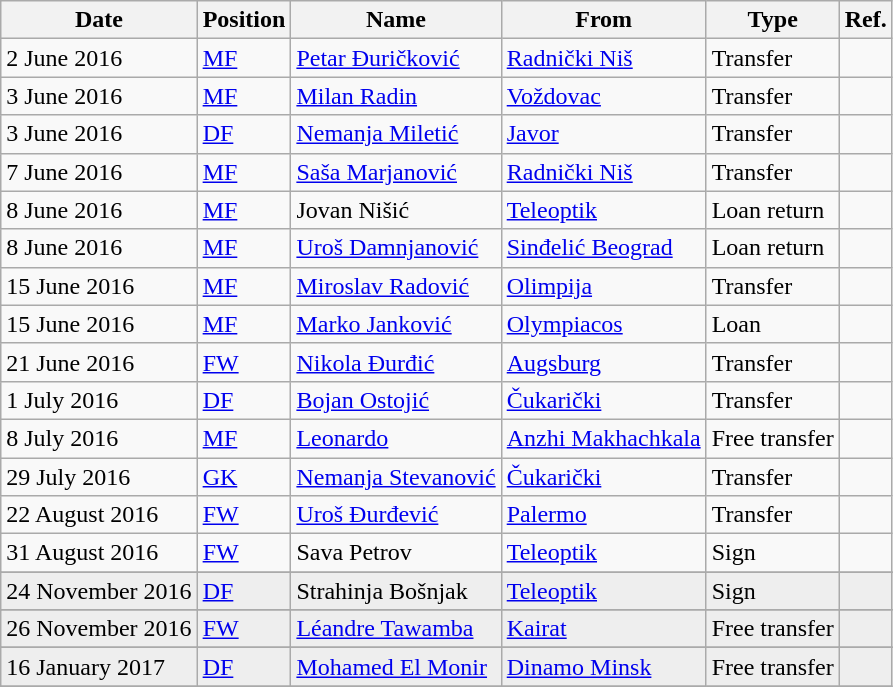<table class="wikitable">
<tr>
<th>Date</th>
<th>Position</th>
<th>Name</th>
<th>From</th>
<th>Type</th>
<th>Ref.</th>
</tr>
<tr>
<td>2 June 2016</td>
<td><a href='#'>MF</a></td>
<td> <a href='#'>Petar Đuričković</a></td>
<td> <a href='#'>Radnički Niš</a></td>
<td>Transfer</td>
<td></td>
</tr>
<tr>
<td>3 June 2016</td>
<td><a href='#'>MF</a></td>
<td> <a href='#'>Milan Radin</a></td>
<td> <a href='#'>Voždovac</a></td>
<td>Transfer</td>
<td></td>
</tr>
<tr>
<td>3 June 2016</td>
<td><a href='#'>DF</a></td>
<td> <a href='#'>Nemanja Miletić</a></td>
<td> <a href='#'>Javor</a></td>
<td>Transfer</td>
<td></td>
</tr>
<tr>
<td>7 June 2016</td>
<td><a href='#'>MF</a></td>
<td> <a href='#'>Saša Marjanović</a></td>
<td> <a href='#'>Radnički Niš</a></td>
<td>Transfer</td>
<td></td>
</tr>
<tr>
<td>8 June 2016</td>
<td><a href='#'>MF</a></td>
<td> Jovan Nišić</td>
<td> <a href='#'>Teleoptik</a></td>
<td>Loan return</td>
<td></td>
</tr>
<tr>
<td>8 June 2016</td>
<td><a href='#'>MF</a></td>
<td> <a href='#'>Uroš Damnjanović</a></td>
<td> <a href='#'>Sinđelić Beograd</a></td>
<td>Loan return</td>
<td></td>
</tr>
<tr>
<td>15 June 2016</td>
<td><a href='#'>MF</a></td>
<td> <a href='#'>Miroslav Radović</a></td>
<td> <a href='#'>Olimpija</a></td>
<td>Transfer</td>
<td></td>
</tr>
<tr>
<td>15 June 2016</td>
<td><a href='#'>MF</a></td>
<td> <a href='#'>Marko Janković</a></td>
<td> <a href='#'>Olympiacos</a></td>
<td>Loan</td>
<td></td>
</tr>
<tr>
<td>21 June 2016</td>
<td><a href='#'>FW</a></td>
<td> <a href='#'>Nikola Đurđić</a></td>
<td> <a href='#'>Augsburg</a></td>
<td>Transfer</td>
<td></td>
</tr>
<tr>
<td>1 July 2016</td>
<td><a href='#'>DF</a></td>
<td> <a href='#'>Bojan Ostojić</a></td>
<td> <a href='#'>Čukarički</a></td>
<td>Transfer</td>
<td></td>
</tr>
<tr>
<td>8 July 2016</td>
<td><a href='#'>MF</a></td>
<td> <a href='#'>Leonardo</a></td>
<td> <a href='#'>Anzhi Makhachkala</a></td>
<td>Free transfer</td>
<td></td>
</tr>
<tr>
<td>29 July 2016</td>
<td><a href='#'>GK</a></td>
<td> <a href='#'>Nemanja Stevanović</a></td>
<td> <a href='#'>Čukarički</a></td>
<td>Transfer</td>
<td></td>
</tr>
<tr>
<td>22 August 2016</td>
<td><a href='#'>FW</a></td>
<td> <a href='#'>Uroš Đurđević</a></td>
<td> <a href='#'>Palermo</a></td>
<td>Transfer</td>
<td></td>
</tr>
<tr>
<td>31 August 2016</td>
<td><a href='#'>FW</a></td>
<td> Sava Petrov</td>
<td> <a href='#'>Teleoptik</a></td>
<td>Sign</td>
<td></td>
</tr>
<tr>
</tr>
<tr bgcolor=#EEEEEE>
<td>24 November 2016</td>
<td><a href='#'>DF</a></td>
<td> Strahinja Bošnjak</td>
<td> <a href='#'>Teleoptik</a></td>
<td>Sign</td>
<td></td>
</tr>
<tr>
</tr>
<tr bgcolor=#EEEEEE>
<td>26 November 2016</td>
<td><a href='#'>FW</a></td>
<td> <a href='#'>Léandre Tawamba</a></td>
<td> <a href='#'>Kairat</a></td>
<td>Free transfer</td>
<td></td>
</tr>
<tr>
</tr>
<tr bgcolor=#EEEEEE>
<td>16 January 2017</td>
<td><a href='#'>DF</a></td>
<td> <a href='#'>Mohamed El Monir</a></td>
<td> <a href='#'>Dinamo Minsk</a></td>
<td>Free transfer</td>
<td></td>
</tr>
<tr>
</tr>
</table>
